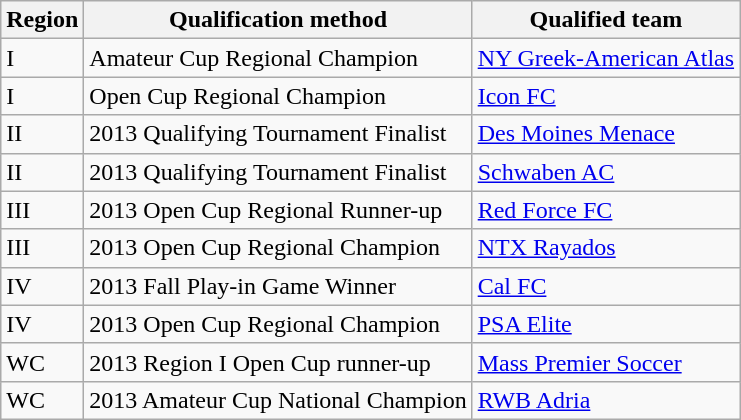<table class="wikitable">
<tr>
<th>Region</th>
<th>Qualification method</th>
<th>Qualified team</th>
</tr>
<tr>
<td>I</td>
<td>Amateur Cup Regional Champion</td>
<td> <a href='#'>NY Greek-American Atlas</a></td>
</tr>
<tr>
<td>I</td>
<td>Open Cup Regional Champion</td>
<td> <a href='#'>Icon FC</a></td>
</tr>
<tr>
<td>II</td>
<td>2013 Qualifying Tournament Finalist</td>
<td> <a href='#'>Des Moines Menace</a></td>
</tr>
<tr>
<td>II</td>
<td>2013 Qualifying Tournament Finalist</td>
<td> <a href='#'>Schwaben AC</a></td>
</tr>
<tr>
<td>III</td>
<td>2013 Open Cup Regional Runner-up</td>
<td> <a href='#'>Red Force FC</a></td>
</tr>
<tr>
<td>III</td>
<td>2013 Open Cup Regional Champion</td>
<td> <a href='#'>NTX Rayados</a></td>
</tr>
<tr>
<td>IV</td>
<td>2013 Fall Play-in Game Winner</td>
<td> <a href='#'>Cal FC</a></td>
</tr>
<tr>
<td>IV</td>
<td>2013 Open Cup Regional Champion</td>
<td> <a href='#'>PSA Elite</a></td>
</tr>
<tr>
<td>WC</td>
<td>2013 Region I Open Cup runner-up</td>
<td> <a href='#'>Mass Premier Soccer</a></td>
</tr>
<tr>
<td>WC</td>
<td>2013 Amateur Cup National Champion</td>
<td> <a href='#'>RWB Adria</a></td>
</tr>
</table>
